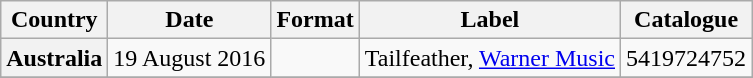<table class="wikitable plainrowheaders">
<tr>
<th scope="col">Country</th>
<th scope="col">Date</th>
<th scope="col">Format</th>
<th scope="col">Label</th>
<th scope="col">Catalogue</th>
</tr>
<tr>
<th scope="row">Australia</th>
<td>19 August 2016</td>
<td></td>
<td>Tailfeather, <a href='#'>Warner Music</a></td>
<td>5419724752</td>
</tr>
<tr>
</tr>
</table>
